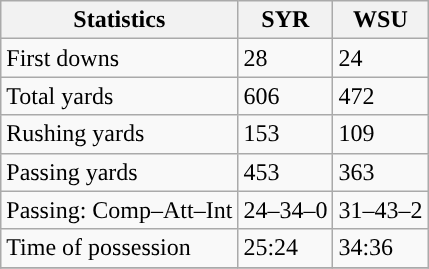<table class="wikitable" style="float: left;">
<tr>
<th>Statistics</th>
<th>SYR</th>
<th>WSU</th>
</tr>
<tr>
<td>First downs</td>
<td>28</td>
<td>24</td>
</tr>
<tr>
<td>Total yards</td>
<td>606</td>
<td>472</td>
</tr>
<tr>
<td>Rushing yards</td>
<td>153</td>
<td>109</td>
</tr>
<tr>
<td>Passing yards</td>
<td>453</td>
<td>363</td>
</tr>
<tr>
<td>Passing: Comp–Att–Int</td>
<td>24–34–0</td>
<td>31–43–2</td>
</tr>
<tr>
<td>Time of possession</td>
<td>25:24</td>
<td>34:36</td>
</tr>
<tr>
</tr>
</table>
